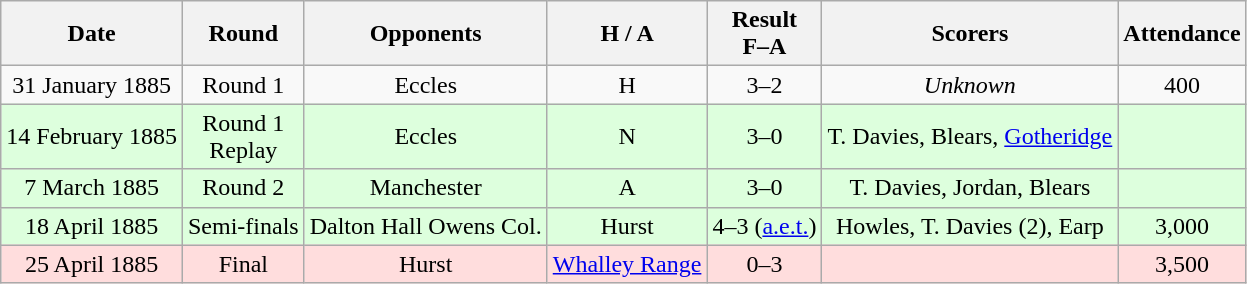<table class="wikitable" style="text-align:center">
<tr>
<th>Date</th>
<th>Round</th>
<th>Opponents</th>
<th>H / A</th>
<th>Result<br>F–A</th>
<th>Scorers</th>
<th>Attendance</th>
</tr>
<tr>
<td>31 January 1885</td>
<td>Round 1</td>
<td>Eccles</td>
<td>H</td>
<td>3–2</td>
<td><em>Unknown</em></td>
<td>400</td>
</tr>
<tr bgcolor="#ddffdd">
<td>14 February 1885</td>
<td>Round 1<br>Replay</td>
<td>Eccles</td>
<td>N</td>
<td>3–0</td>
<td>T. Davies, Blears, <a href='#'>Gotheridge</a></td>
<td></td>
</tr>
<tr bgcolor="#ddffdd">
<td>7 March 1885</td>
<td>Round 2</td>
<td>Manchester</td>
<td>A</td>
<td>3–0</td>
<td>T. Davies, Jordan, Blears</td>
<td></td>
</tr>
<tr bgcolor="#ddffdd">
<td>18 April 1885</td>
<td>Semi-finals</td>
<td>Dalton Hall Owens Col.</td>
<td>Hurst</td>
<td>4–3 (<a href='#'>a.e.t.</a>)</td>
<td>Howles, T. Davies (2), Earp</td>
<td>3,000</td>
</tr>
<tr bgcolor="#ffdddd">
<td>25 April 1885</td>
<td>Final</td>
<td>Hurst</td>
<td><a href='#'>Whalley Range</a></td>
<td>0–3</td>
<td></td>
<td>3,500</td>
</tr>
</table>
